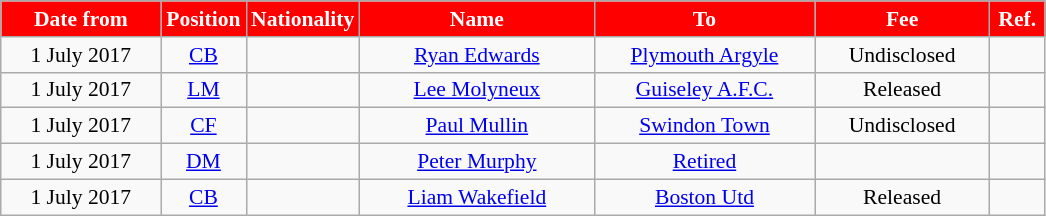<table class="wikitable"  style="text-align:center; font-size:90%; ">
<tr>
<th style="background:#FF0000; color:white; width:100px;">Date from</th>
<th style="background:#FF0000; color:white; width:50px;">Position</th>
<th style="background:#FF0000; color:white; width:50px;">Nationality</th>
<th style="background:#FF0000; color:white; width:150px;">Name</th>
<th style="background:#FF0000; color:white; width:140px;">To</th>
<th style="background:#FF0000; color:white; width:110px;">Fee</th>
<th style="background:#FF0000; color:white; width:30px;">Ref.</th>
</tr>
<tr>
<td>1 July 2017</td>
<td><a href='#'>CB</a></td>
<td></td>
<td><a href='#'>Ryan Edwards</a></td>
<td><a href='#'>Plymouth Argyle</a></td>
<td>Undisclosed</td>
<td></td>
</tr>
<tr>
<td>1 July 2017</td>
<td><a href='#'>LM</a></td>
<td></td>
<td><a href='#'>Lee Molyneux</a></td>
<td><a href='#'>Guiseley A.F.C.</a></td>
<td>Released</td>
<td></td>
</tr>
<tr>
<td>1 July 2017</td>
<td><a href='#'>CF</a></td>
<td></td>
<td><a href='#'>Paul Mullin</a></td>
<td><a href='#'>Swindon Town</a></td>
<td>Undisclosed</td>
<td></td>
</tr>
<tr>
<td>1 July 2017</td>
<td><a href='#'>DM</a></td>
<td></td>
<td><a href='#'>Peter Murphy</a></td>
<td><a href='#'>Retired</a></td>
<td></td>
<td></td>
</tr>
<tr>
<td>1 July 2017</td>
<td><a href='#'>CB</a></td>
<td></td>
<td><a href='#'>Liam Wakefield</a></td>
<td><a href='#'>Boston Utd</a></td>
<td>Released</td>
<td></td>
</tr>
</table>
